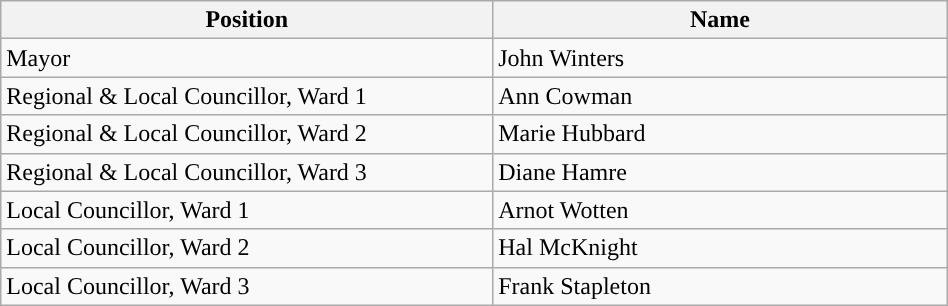<table class="wikitable" style="width:50%;">
<tr>
<th bgcolor="#DDDDFF" width="50px">Position</th>
<th bgcolor="#DDDDFF" width="50px">Name</th>
</tr>
<tr>
<td>Mayor</td>
<td>John Winters</td>
</tr>
<tr>
<td>Regional & Local Councillor, Ward 1</td>
<td>Ann Cowman</td>
</tr>
<tr>
<td>Regional & Local Councillor, Ward 2</td>
<td>Marie Hubbard</td>
</tr>
<tr>
<td>Regional & Local Councillor, Ward 3</td>
<td>Diane Hamre</td>
</tr>
<tr>
<td>Local Councillor, Ward 1</td>
<td>Arnot Wotten</td>
</tr>
<tr>
<td>Local Councillor, Ward 2</td>
<td>Hal McKnight</td>
</tr>
<tr>
<td>Local Councillor, Ward 3</td>
<td>Frank Stapleton</td>
</tr>
</table>
